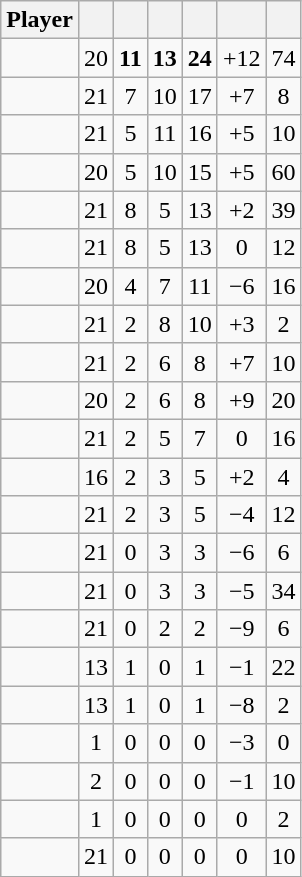<table class="wikitable sortable" style="text-align:center;">
<tr>
<th>Player</th>
<th></th>
<th></th>
<th></th>
<th></th>
<th data-sort-type="number"></th>
<th></th>
</tr>
<tr>
<td></td>
<td>20</td>
<td><strong>11</strong></td>
<td><strong> 13</strong></td>
<td><strong>24</strong></td>
<td>+12</td>
<td>74</td>
</tr>
<tr>
<td></td>
<td>21</td>
<td>7</td>
<td>10</td>
<td>17</td>
<td>+7</td>
<td>8</td>
</tr>
<tr>
<td></td>
<td>21</td>
<td>5</td>
<td>11</td>
<td>16</td>
<td>+5</td>
<td>10</td>
</tr>
<tr>
<td></td>
<td>20</td>
<td>5</td>
<td>10</td>
<td>15</td>
<td>+5</td>
<td>60</td>
</tr>
<tr>
<td></td>
<td>21</td>
<td>8</td>
<td>5</td>
<td>13</td>
<td>+2</td>
<td>39</td>
</tr>
<tr>
<td></td>
<td>21</td>
<td>8</td>
<td>5</td>
<td>13</td>
<td>0</td>
<td>12</td>
</tr>
<tr>
<td></td>
<td>20</td>
<td>4</td>
<td>7</td>
<td>11</td>
<td>−6</td>
<td>16</td>
</tr>
<tr>
<td></td>
<td>21</td>
<td>2</td>
<td>8</td>
<td>10</td>
<td>+3</td>
<td>2</td>
</tr>
<tr>
<td></td>
<td>21</td>
<td>2</td>
<td>6</td>
<td>8</td>
<td>+7</td>
<td>10</td>
</tr>
<tr>
<td></td>
<td>20</td>
<td>2</td>
<td>6</td>
<td>8</td>
<td>+9</td>
<td>20</td>
</tr>
<tr>
<td></td>
<td>21</td>
<td>2</td>
<td>5</td>
<td>7</td>
<td>0</td>
<td>16</td>
</tr>
<tr>
<td></td>
<td>16</td>
<td>2</td>
<td>3</td>
<td>5</td>
<td>+2</td>
<td>4</td>
</tr>
<tr>
<td></td>
<td>21</td>
<td>2</td>
<td>3</td>
<td>5</td>
<td>−4</td>
<td>12</td>
</tr>
<tr>
<td></td>
<td>21</td>
<td>0</td>
<td>3</td>
<td>3</td>
<td>−6</td>
<td>6</td>
</tr>
<tr>
<td></td>
<td>21</td>
<td>0</td>
<td>3</td>
<td>3</td>
<td>−5</td>
<td>34</td>
</tr>
<tr>
<td></td>
<td>21</td>
<td>0</td>
<td>2</td>
<td>2</td>
<td>−9</td>
<td>6</td>
</tr>
<tr>
<td></td>
<td>13</td>
<td>1</td>
<td>0</td>
<td>1</td>
<td>−1</td>
<td>22</td>
</tr>
<tr>
<td></td>
<td>13</td>
<td>1</td>
<td>0</td>
<td>1</td>
<td>−8</td>
<td>2</td>
</tr>
<tr>
<td></td>
<td>1</td>
<td>0</td>
<td>0</td>
<td>0</td>
<td>−3</td>
<td>0</td>
</tr>
<tr>
<td></td>
<td>2</td>
<td>0</td>
<td>0</td>
<td>0</td>
<td>−1</td>
<td>10</td>
</tr>
<tr>
<td></td>
<td>1</td>
<td>0</td>
<td>0</td>
<td>0</td>
<td>0</td>
<td>2</td>
</tr>
<tr>
<td></td>
<td>21</td>
<td>0</td>
<td>0</td>
<td>0</td>
<td>0</td>
<td>10</td>
</tr>
</table>
